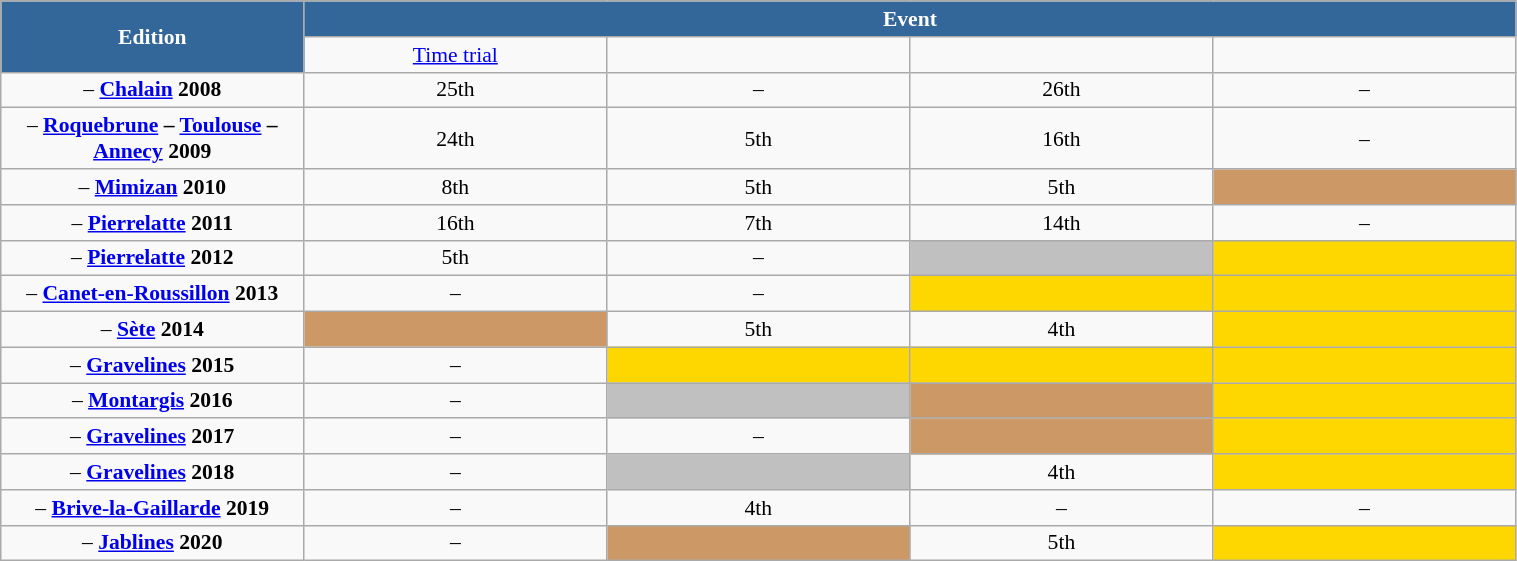<table class="wikitable centre" style="font-size:90%; text-align:center" width="80%">
<tr style="background-color:#369">
<td rowspan="2" width="20%" style="color:white"><strong>Edition</strong></td>
<td colspan="6" style="color:white"><strong>Event</strong></td>
</tr>
<tr>
<td width="20%"><strong></strong> <a href='#'>Time trial</a></td>
<td width="20%"><strong></strong></td>
<td width="20%"><strong></strong></td>
<td width="20%"><strong></strong></td>
</tr>
<tr>
<td> – <strong><a href='#'>Chalain</a> 2008</strong></td>
<td>25th <br> </td>
<td>–</td>
<td>26th <br> </td>
<td>–</td>
</tr>
<tr>
<td> – <strong><a href='#'>Roquebrune</a> – <a href='#'>Toulouse</a> – <a href='#'>Annecy</a> 2009</strong></td>
<td>24th <br> </td>
<td>5th <br> </td>
<td>16th <br> </td>
<td>–</td>
</tr>
<tr>
<td> – <strong><a href='#'>Mimizan</a> 2010</strong></td>
<td>8th <br> </td>
<td>5th <br> </td>
<td>5th <br> </td>
<td bgcolor="CC9966"><strong></strong><br>  </td>
</tr>
<tr>
<td> – <strong><a href='#'>Pierrelatte</a> 2011</strong></td>
<td>16th <br> </td>
<td>7th <br> </td>
<td>14th <br> </td>
<td>–</td>
</tr>
<tr>
<td> – <strong><a href='#'>Pierrelatte</a> 2012</strong></td>
<td>5th <br> </td>
<td>–</td>
<td bgcolor="silver"><strong></strong><br> </td>
<td bgcolor="gold"><strong></strong><br> </td>
</tr>
<tr>
<td> – <strong><a href='#'>Canet-en-Roussillon</a> 2013</strong></td>
<td>–</td>
<td>–</td>
<td bgcolor="gold"><strong></strong><br> </td>
<td bgcolor="gold"><strong></strong><br> </td>
</tr>
<tr>
<td> – <strong><a href='#'>Sète</a> 2014</strong></td>
<td bgcolor="CC9966"><strong></strong><br> </td>
<td>5th <br> </td>
<td>4th <br> </td>
<td bgcolor="gold"><strong></strong><br> </td>
</tr>
<tr>
<td> – <strong><a href='#'>Gravelines</a> 2015</strong></td>
<td>–</td>
<td bgcolor="gold"><strong></strong><br> </td>
<td bgcolor="gold"><strong></strong><br> </td>
<td bgcolor="gold"><strong></strong><br> </td>
</tr>
<tr>
<td> – <strong><a href='#'>Montargis</a> 2016</strong></td>
<td>–</td>
<td bgcolor="silver"><strong></strong><br> </td>
<td bgcolor="CC9966"><strong></strong><br> </td>
<td bgcolor="gold"><strong></strong><br> </td>
</tr>
<tr>
<td> – <strong><a href='#'>Gravelines</a> 2017</strong></td>
<td>–</td>
<td>–</td>
<td bgcolor="CC9966"><strong></strong> </td>
<td bgcolor="gold"><strong></strong><br> </td>
</tr>
<tr>
<td> – <strong><a href='#'>Gravelines</a> 2018</strong></td>
<td>–</td>
<td bgcolor="silver"><strong></strong><br> </td>
<td>4th <br> </td>
<td bgcolor="gold"><strong></strong><br> </td>
</tr>
<tr>
<td> – <strong><a href='#'>Brive-la-Gaillarde</a> 2019</strong></td>
<td>–</td>
<td>4th <br> </td>
<td>–</td>
<td>–</td>
</tr>
<tr>
<td> – <strong><a href='#'>Jablines</a> 2020</strong></td>
<td>–</td>
<td bgcolor="CC9966"><strong></strong><br> </td>
<td>5th <br> </td>
<td bgcolor="gold"><strong></strong><br> </td>
</tr>
</table>
